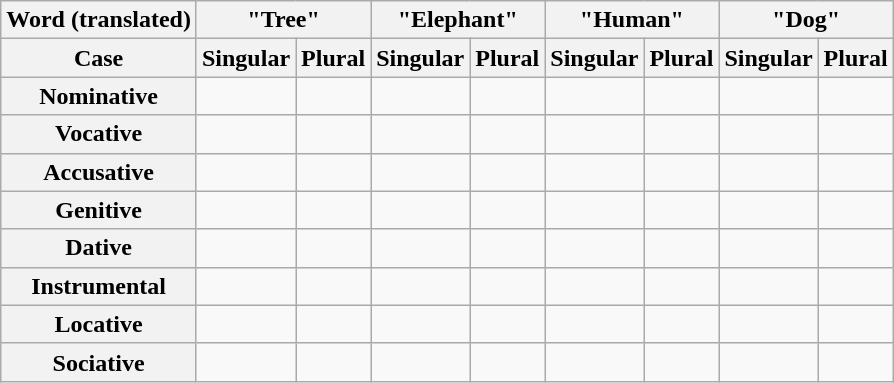<table class="wikitable">
<tr>
<th scope="row">Word (translated)</th>
<th colspan="2" scope="col">"Tree"</th>
<th colspan="2" scope="col">"Elephant"</th>
<th colspan="2" scope="col">"Human"</th>
<th colspan="2" scope="col">"Dog"</th>
</tr>
<tr>
<th scope="col">Case</th>
<th scope="col">Singular</th>
<th scope="col">Plural</th>
<th scope="col">Singular</th>
<th scope="col">Plural</th>
<th scope="col">Singular</th>
<th scope="col">Plural</th>
<th scope="col">Singular</th>
<th scope="col">Plural</th>
</tr>
<tr>
<th scope="row">Nominative</th>
<td><br></td>
<td><br></td>
<td><br></td>
<td><br></td>
<td><br></td>
<td><br></td>
<td><br></td>
<td><br></td>
</tr>
<tr>
<th scope="row">Vocative</th>
<td><br></td>
<td><br></td>
<td><br></td>
<td><br></td>
<td><br></td>
<td><br></td>
<td><br></td>
<td><br></td>
</tr>
<tr>
<th scope="row">Accusative</th>
<td><br></td>
<td><br></td>
<td><br></td>
<td><br></td>
<td><br></td>
<td><br></td>
<td><br></td>
<td><br></td>
</tr>
<tr>
<th scope="row">Genitive</th>
<td><br></td>
<td><br></td>
<td><br></td>
<td><br></td>
<td><br></td>
<td><br></td>
<td><br></td>
<td><br></td>
</tr>
<tr>
<th scope="row">Dative</th>
<td><br></td>
<td><br></td>
<td><br></td>
<td><br></td>
<td><br></td>
<td><br></td>
<td><br></td>
<td><br></td>
</tr>
<tr>
<th scope="row">Instrumental</th>
<td><br></td>
<td><br></td>
<td><br></td>
<td><br></td>
<td><br></td>
<td><br></td>
<td><br></td>
<td><br></td>
</tr>
<tr>
<th scope="row">Locative</th>
<td><br></td>
<td><br></td>
<td><br></td>
<td><br></td>
<td><br></td>
<td><br></td>
<td><br></td>
<td><br></td>
</tr>
<tr>
<th scope="row">Sociative</th>
<td><br></td>
<td><br></td>
<td><br></td>
<td><br></td>
<td><br></td>
<td><br></td>
<td><br></td>
<td><br></td>
</tr>
</table>
